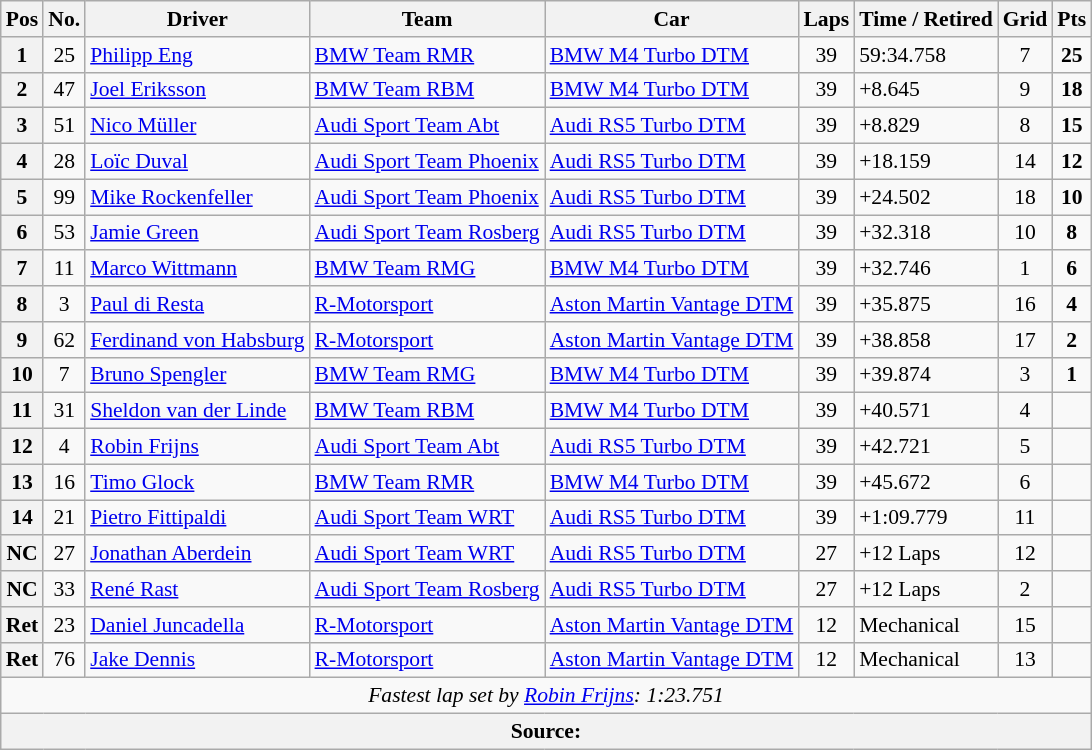<table class="wikitable" style="font-size:90%;">
<tr>
<th>Pos</th>
<th>No.</th>
<th>Driver</th>
<th>Team</th>
<th>Car</th>
<th>Laps</th>
<th>Time / Retired</th>
<th>Grid</th>
<th>Pts</th>
</tr>
<tr>
<th>1</th>
<td align="center">25</td>
<td> <a href='#'>Philipp Eng</a></td>
<td><a href='#'>BMW Team RMR</a></td>
<td><a href='#'>BMW M4 Turbo DTM</a></td>
<td align="center">39</td>
<td>59:34.758</td>
<td align="center">7</td>
<td align="center"><strong>25</strong></td>
</tr>
<tr>
<th>2</th>
<td align="center">47</td>
<td> <a href='#'>Joel Eriksson</a></td>
<td><a href='#'>BMW Team RBM</a></td>
<td><a href='#'>BMW M4 Turbo DTM</a></td>
<td align="center">39</td>
<td>+8.645</td>
<td align="center">9</td>
<td align="center"><strong>18</strong></td>
</tr>
<tr>
<th>3</th>
<td align="center">51</td>
<td> <a href='#'>Nico Müller</a></td>
<td><a href='#'>Audi Sport Team Abt</a></td>
<td><a href='#'>Audi RS5 Turbo DTM</a></td>
<td align="center">39</td>
<td>+8.829</td>
<td align="center">8</td>
<td align="center"><strong>15</strong></td>
</tr>
<tr>
<th>4</th>
<td align="center">28</td>
<td> <a href='#'>Loïc Duval</a></td>
<td><a href='#'>Audi Sport Team Phoenix</a></td>
<td><a href='#'>Audi RS5 Turbo DTM</a></td>
<td align="center">39</td>
<td>+18.159</td>
<td align="center">14</td>
<td align="center"><strong>12</strong></td>
</tr>
<tr>
<th>5</th>
<td align="center">99</td>
<td> <a href='#'>Mike Rockenfeller</a></td>
<td><a href='#'>Audi Sport Team Phoenix</a></td>
<td><a href='#'>Audi RS5 Turbo DTM</a></td>
<td align="center">39</td>
<td>+24.502</td>
<td align="center">18</td>
<td align="center"><strong>10</strong></td>
</tr>
<tr>
<th>6</th>
<td align="center">53</td>
<td> <a href='#'>Jamie Green</a></td>
<td><a href='#'>Audi Sport Team Rosberg</a></td>
<td><a href='#'>Audi RS5 Turbo DTM</a></td>
<td align="center">39</td>
<td>+32.318</td>
<td align="center">10</td>
<td align="center"><strong>8</strong></td>
</tr>
<tr>
<th>7</th>
<td align="center">11</td>
<td> <a href='#'>Marco Wittmann</a></td>
<td><a href='#'>BMW Team RMG</a></td>
<td><a href='#'>BMW M4 Turbo DTM</a></td>
<td align="center">39</td>
<td>+32.746</td>
<td align="center">1</td>
<td align="center"><strong>6</strong></td>
</tr>
<tr>
<th>8</th>
<td align="center">3</td>
<td> <a href='#'>Paul di Resta</a></td>
<td><a href='#'>R-Motorsport</a></td>
<td><a href='#'>Aston Martin Vantage DTM</a></td>
<td align="center">39</td>
<td>+35.875</td>
<td align="center">16</td>
<td align="center"><strong>4</strong></td>
</tr>
<tr>
<th>9</th>
<td align="center">62</td>
<td> <a href='#'>Ferdinand von Habsburg</a></td>
<td><a href='#'>R-Motorsport</a></td>
<td><a href='#'>Aston Martin Vantage DTM</a></td>
<td align="center">39</td>
<td>+38.858</td>
<td align="center">17</td>
<td align="center"><strong>2</strong></td>
</tr>
<tr>
<th>10</th>
<td align="center">7</td>
<td> <a href='#'>Bruno Spengler</a></td>
<td><a href='#'>BMW Team RMG</a></td>
<td><a href='#'>BMW M4 Turbo DTM</a></td>
<td align="center">39</td>
<td>+39.874</td>
<td align="center">3</td>
<td align="center"><strong>1</strong></td>
</tr>
<tr>
<th>11</th>
<td align="center">31</td>
<td> <a href='#'>Sheldon van der Linde</a></td>
<td><a href='#'>BMW Team RBM</a></td>
<td><a href='#'>BMW M4 Turbo DTM</a></td>
<td align="center">39</td>
<td>+40.571</td>
<td align="center">4</td>
<td align="center"></td>
</tr>
<tr>
<th>12</th>
<td align="center">4</td>
<td> <a href='#'>Robin Frijns</a></td>
<td><a href='#'>Audi Sport Team Abt</a></td>
<td><a href='#'>Audi RS5 Turbo DTM</a></td>
<td align="center">39</td>
<td>+42.721</td>
<td align="center">5</td>
<td align="center"></td>
</tr>
<tr>
<th>13</th>
<td align="center">16</td>
<td> <a href='#'>Timo Glock</a></td>
<td><a href='#'>BMW Team RMR</a></td>
<td><a href='#'>BMW M4 Turbo DTM</a></td>
<td align="center">39</td>
<td>+45.672</td>
<td align="center">6</td>
<td align="center"></td>
</tr>
<tr>
<th>14</th>
<td align="center">21</td>
<td> <a href='#'>Pietro Fittipaldi</a></td>
<td><a href='#'>Audi Sport Team WRT</a></td>
<td><a href='#'>Audi RS5 Turbo DTM</a></td>
<td align="center">39</td>
<td>+1:09.779</td>
<td align="center">11</td>
<td align="center"></td>
</tr>
<tr>
<th>NC</th>
<td align="center">27</td>
<td> <a href='#'>Jonathan Aberdein</a></td>
<td><a href='#'>Audi Sport Team WRT</a></td>
<td><a href='#'>Audi RS5 Turbo DTM</a></td>
<td align="center">27</td>
<td>+12 Laps</td>
<td align="center">12</td>
<td align="center"></td>
</tr>
<tr>
<th>NC</th>
<td align="center">33</td>
<td> <a href='#'>René Rast</a></td>
<td><a href='#'>Audi Sport Team Rosberg</a></td>
<td><a href='#'>Audi RS5 Turbo DTM</a></td>
<td align="center">27</td>
<td>+12 Laps</td>
<td align="center">2</td>
<td align="center"></td>
</tr>
<tr>
<th>Ret</th>
<td align="center">23</td>
<td> <a href='#'>Daniel Juncadella</a></td>
<td><a href='#'>R-Motorsport</a></td>
<td><a href='#'>Aston Martin Vantage DTM</a></td>
<td align="center">12</td>
<td>Mechanical</td>
<td align="center">15</td>
<td align="center"></td>
</tr>
<tr>
<th>Ret</th>
<td align="center">76</td>
<td> <a href='#'>Jake Dennis</a></td>
<td><a href='#'>R-Motorsport</a></td>
<td><a href='#'>Aston Martin Vantage DTM</a></td>
<td align="center">12</td>
<td>Mechanical</td>
<td align="center">13</td>
<td align="center"></td>
</tr>
<tr>
<td colspan=9 align=center><em>Fastest lap set by <a href='#'>Robin Frijns</a>: 1:23.751</em></td>
</tr>
<tr>
<th colspan=9>Source:</th>
</tr>
</table>
